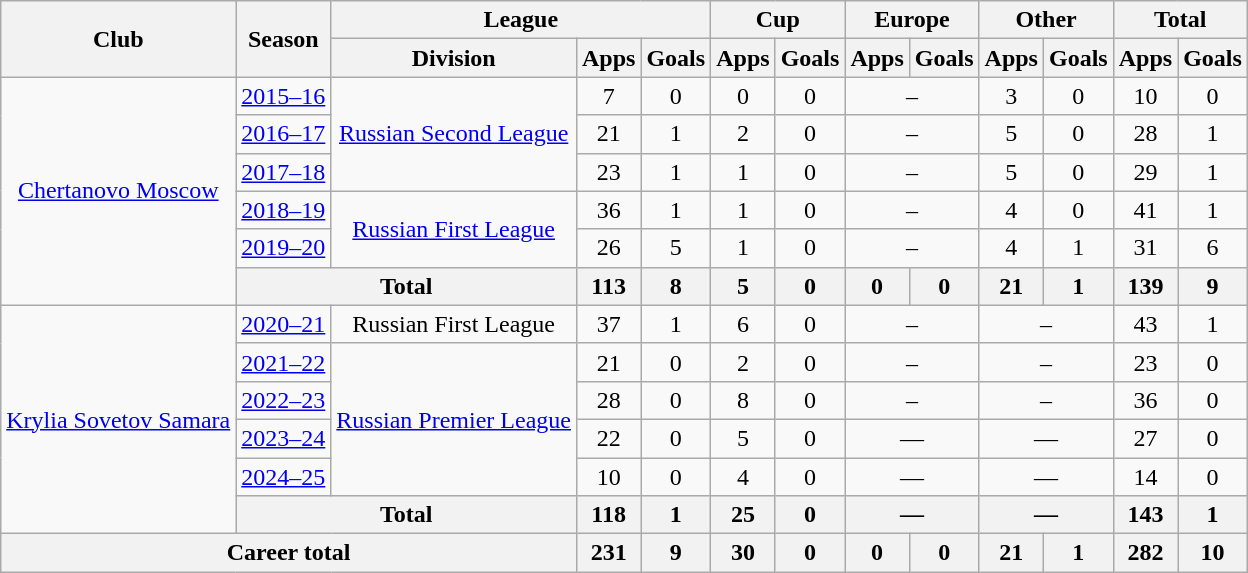<table class="wikitable" style="text-align: center;">
<tr>
<th rowspan="2">Club</th>
<th rowspan="2">Season</th>
<th colspan="3">League</th>
<th colspan="2">Cup</th>
<th colspan="2">Europe</th>
<th colspan="2">Other</th>
<th colspan="2">Total</th>
</tr>
<tr>
<th>Division</th>
<th>Apps</th>
<th>Goals</th>
<th>Apps</th>
<th>Goals</th>
<th>Apps</th>
<th>Goals</th>
<th>Apps</th>
<th>Goals</th>
<th>Apps</th>
<th>Goals</th>
</tr>
<tr>
<td rowspan="6"><a href='#'>Chertanovo Moscow</a></td>
<td><a href='#'>2015–16</a></td>
<td rowspan="3"><a href='#'>Russian Second League</a></td>
<td>7</td>
<td>0</td>
<td>0</td>
<td>0</td>
<td colspan=2>–</td>
<td>3</td>
<td>0</td>
<td>10</td>
<td>0</td>
</tr>
<tr>
<td><a href='#'>2016–17</a></td>
<td>21</td>
<td>1</td>
<td>2</td>
<td>0</td>
<td colspan=2>–</td>
<td>5</td>
<td>0</td>
<td>28</td>
<td>1</td>
</tr>
<tr>
<td><a href='#'>2017–18</a></td>
<td>23</td>
<td>1</td>
<td>1</td>
<td>0</td>
<td colspan=2>–</td>
<td>5</td>
<td>0</td>
<td>29</td>
<td>1</td>
</tr>
<tr>
<td><a href='#'>2018–19</a></td>
<td rowspan="2"><a href='#'>Russian First League</a></td>
<td>36</td>
<td>1</td>
<td>1</td>
<td>0</td>
<td colspan=2>–</td>
<td>4</td>
<td>0</td>
<td>41</td>
<td>1</td>
</tr>
<tr>
<td><a href='#'>2019–20</a></td>
<td>26</td>
<td>5</td>
<td>1</td>
<td>0</td>
<td colspan=2>–</td>
<td>4</td>
<td>1</td>
<td>31</td>
<td>6</td>
</tr>
<tr>
<th colspan=2>Total</th>
<th>113</th>
<th>8</th>
<th>5</th>
<th>0</th>
<th>0</th>
<th>0</th>
<th>21</th>
<th>1</th>
<th>139</th>
<th>9</th>
</tr>
<tr>
<td rowspan="6"><a href='#'>Krylia Sovetov Samara</a></td>
<td><a href='#'>2020–21</a></td>
<td>Russian First League</td>
<td>37</td>
<td>1</td>
<td>6</td>
<td>0</td>
<td colspan=2>–</td>
<td colspan=2>–</td>
<td>43</td>
<td>1</td>
</tr>
<tr>
<td><a href='#'>2021–22</a></td>
<td rowspan="4"><a href='#'>Russian Premier League</a></td>
<td>21</td>
<td>0</td>
<td>2</td>
<td>0</td>
<td colspan=2>–</td>
<td colspan=2>–</td>
<td>23</td>
<td>0</td>
</tr>
<tr>
<td><a href='#'>2022–23</a></td>
<td>28</td>
<td>0</td>
<td>8</td>
<td>0</td>
<td colspan=2>–</td>
<td colspan=2>–</td>
<td>36</td>
<td>0</td>
</tr>
<tr>
<td><a href='#'>2023–24</a></td>
<td>22</td>
<td>0</td>
<td>5</td>
<td>0</td>
<td colspan="2">—</td>
<td colspan="2">—</td>
<td>27</td>
<td>0</td>
</tr>
<tr>
<td><a href='#'>2024–25</a></td>
<td>10</td>
<td>0</td>
<td>4</td>
<td>0</td>
<td colspan="2">—</td>
<td colspan="2">—</td>
<td>14</td>
<td>0</td>
</tr>
<tr>
<th colspan="2">Total</th>
<th>118</th>
<th>1</th>
<th>25</th>
<th>0</th>
<th colspan="2">—</th>
<th colspan="2">—</th>
<th>143</th>
<th>1</th>
</tr>
<tr>
<th colspan="3">Career total</th>
<th>231</th>
<th>9</th>
<th>30</th>
<th>0</th>
<th>0</th>
<th>0</th>
<th>21</th>
<th>1</th>
<th>282</th>
<th>10</th>
</tr>
</table>
